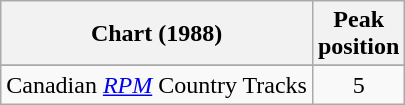<table class="wikitable sortable">
<tr>
<th align="left">Chart (1988)</th>
<th align="center">Peak<br>position</th>
</tr>
<tr>
</tr>
<tr>
<td align="left">Canadian <em><a href='#'>RPM</a></em> Country Tracks</td>
<td align="center">5</td>
</tr>
</table>
